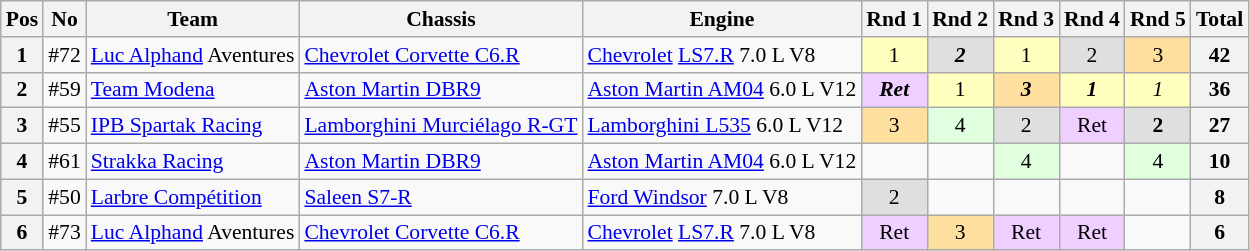<table class="wikitable" style="font-size: 90%;">
<tr>
<th>Pos</th>
<th>No</th>
<th>Team</th>
<th>Chassis</th>
<th>Engine</th>
<th>Rnd 1</th>
<th>Rnd 2</th>
<th>Rnd 3</th>
<th>Rnd 4</th>
<th>Rnd 5</th>
<th>Total</th>
</tr>
<tr>
<th>1</th>
<td>#72</td>
<td> <a href='#'>Luc Alphand</a> Aventures</td>
<td><a href='#'>Chevrolet Corvette C6.R</a></td>
<td><a href='#'>Chevrolet</a> <a href='#'>LS7.R</a> 7.0 L V8</td>
<td align="center" style="background:#FFFFBF;">1</td>
<td align="center" style="background:#DFDFDF;"><strong><em>2</em></strong></td>
<td align="center" style="background:#FFFFBF;">1</td>
<td align="center" style="background:#DFDFDF;">2</td>
<td align="center" style="background:#FFDF9F;">3</td>
<th align=center>42</th>
</tr>
<tr>
<th>2</th>
<td>#59</td>
<td> <a href='#'>Team Modena</a></td>
<td><a href='#'>Aston Martin DBR9</a></td>
<td><a href='#'>Aston Martin AM04</a> 6.0 L V12</td>
<td align="center" style="background:#EFCFFF;"><strong><em>Ret</em></strong></td>
<td align="center" style="background:#FFFFBF;">1</td>
<td align="center" style="background:#FFDF9F;"><strong><em>3</em></strong></td>
<td align="center" style="background:#FFFFBF;"><strong><em>1</em></strong></td>
<td align="center" style="background:#FFFFBF;"><em>1</em></td>
<th align=center>36</th>
</tr>
<tr>
<th>3</th>
<td>#55</td>
<td> <a href='#'>IPB Spartak Racing</a></td>
<td><a href='#'>Lamborghini Murciélago R-GT</a></td>
<td><a href='#'>Lamborghini L535</a> 6.0 L V12</td>
<td align="center" style="background:#FFDF9F;">3</td>
<td align="center" style="background:#DFFFDF;">4</td>
<td align="center" style="background:#DFDFDF;">2</td>
<td align="center" style="background:#EFCFFF;">Ret</td>
<td align="center" style="background:#DFDFDF;"><strong>2</strong></td>
<th align=center>27</th>
</tr>
<tr>
<th>4</th>
<td>#61</td>
<td> <a href='#'>Strakka Racing</a></td>
<td><a href='#'>Aston Martin DBR9</a></td>
<td><a href='#'>Aston Martin AM04</a> 6.0 L V12</td>
<td align=center></td>
<td align=center></td>
<td align="center" style="background:#DFFFDF;">4</td>
<td align=center></td>
<td align="center" style="background:#DFFFDF;">4</td>
<th align=center>10</th>
</tr>
<tr>
<th>5</th>
<td>#50</td>
<td> <a href='#'>Larbre Compétition</a></td>
<td><a href='#'>Saleen S7-R</a></td>
<td><a href='#'>Ford Windsor</a> 7.0 L V8</td>
<td align="center" style="background:#DFDFDF;">2</td>
<td align=center></td>
<td align=center></td>
<td align=center></td>
<td align=center></td>
<th align=center>8</th>
</tr>
<tr>
<th>6</th>
<td>#73</td>
<td> <a href='#'>Luc Alphand</a> Aventures</td>
<td><a href='#'>Chevrolet Corvette C6.R</a></td>
<td><a href='#'>Chevrolet</a> <a href='#'>LS7.R</a> 7.0 L V8</td>
<td align="center" style="background:#EFCFFF;">Ret</td>
<td align="center" style="background:#FFDF9F;">3</td>
<td align="center" style="background:#EFCFFF;">Ret</td>
<td align="center" style="background:#EFCFFF;">Ret</td>
<td align=center></td>
<th align=center>6</th>
</tr>
</table>
